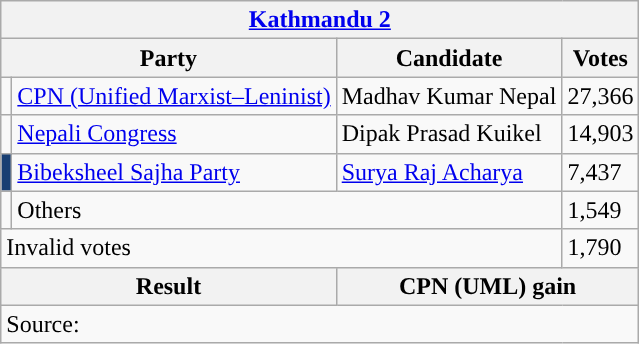<table class="wikitable">
<tr>
<th colspan="4"><a href='#'>Kathmandu 2</a></th>
</tr>
<tr>
<th colspan="2">Party</th>
<th>Candidate</th>
<th>Votes</th>
</tr>
<tr>
<td style="background-color:"></td>
<td><a href='#'>CPN (Unified Marxist–Leninist)</a></td>
<td>Madhav Kumar Nepal</td>
<td>27,366</td>
</tr>
<tr>
<td style="background-color:"></td>
<td><a href='#'>Nepali Congress</a></td>
<td>Dipak Prasad Kuikel</td>
<td>14,903</td>
</tr>
<tr>
<td style="background-color:#183F73"></td>
<td><a href='#'>Bibeksheel Sajha Party</a></td>
<td><a href='#'>Surya Raj Acharya</a></td>
<td>7,437</td>
</tr>
<tr>
<td></td>
<td colspan="2">Others</td>
<td>1,549</td>
</tr>
<tr>
<td colspan="3">Invalid votes</td>
<td>1,790</td>
</tr>
<tr>
<th colspan="2">Result</th>
<th colspan="2">CPN (UML) gain</th>
</tr>
<tr>
<td colspan="4">Source: </td>
</tr>
</table>
